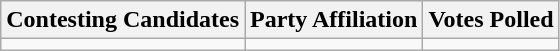<table class="wikitable sortable">
<tr>
<th>Contesting Candidates</th>
<th>Party Affiliation</th>
<th>Votes Polled</th>
</tr>
<tr>
<td></td>
<td></td>
<td></td>
</tr>
</table>
